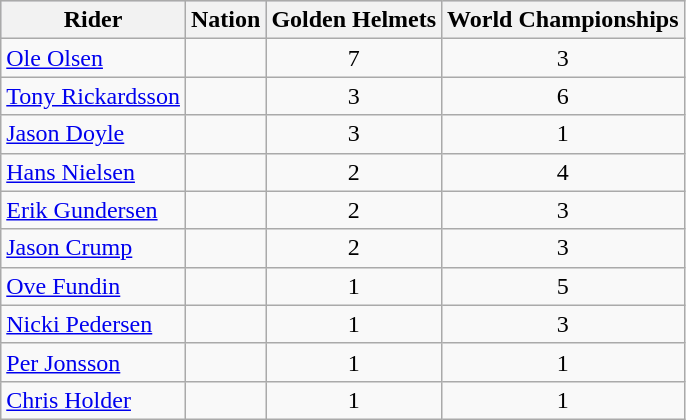<table class="wikitable">
<tr style="background:#ccd;">
<th>Rider</th>
<th>Nation</th>
<th>Golden Helmets</th>
<th>World Championships</th>
</tr>
<tr>
<td><a href='#'>Ole Olsen</a></td>
<td></td>
<td align=center>7</td>
<td align=center>3</td>
</tr>
<tr>
<td><a href='#'>Tony Rickardsson</a></td>
<td></td>
<td align=center>3</td>
<td align=center>6</td>
</tr>
<tr>
<td><a href='#'>Jason Doyle</a></td>
<td></td>
<td align=center>3</td>
<td align=center>1</td>
</tr>
<tr>
<td><a href='#'>Hans Nielsen</a></td>
<td></td>
<td align=center>2</td>
<td align=center>4</td>
</tr>
<tr>
<td><a href='#'>Erik Gundersen</a></td>
<td></td>
<td align=center>2</td>
<td align=center>3</td>
</tr>
<tr>
<td><a href='#'>Jason Crump</a></td>
<td></td>
<td align=center>2</td>
<td align=center>3</td>
</tr>
<tr>
<td><a href='#'>Ove Fundin</a></td>
<td></td>
<td align=center>1</td>
<td align=center>5</td>
</tr>
<tr>
<td><a href='#'>Nicki Pedersen</a></td>
<td></td>
<td align=center>1</td>
<td align=center>3</td>
</tr>
<tr>
<td><a href='#'>Per Jonsson</a></td>
<td></td>
<td align=center>1</td>
<td align=center>1</td>
</tr>
<tr>
<td><a href='#'>Chris Holder</a></td>
<td></td>
<td align=center>1</td>
<td align=center>1</td>
</tr>
</table>
